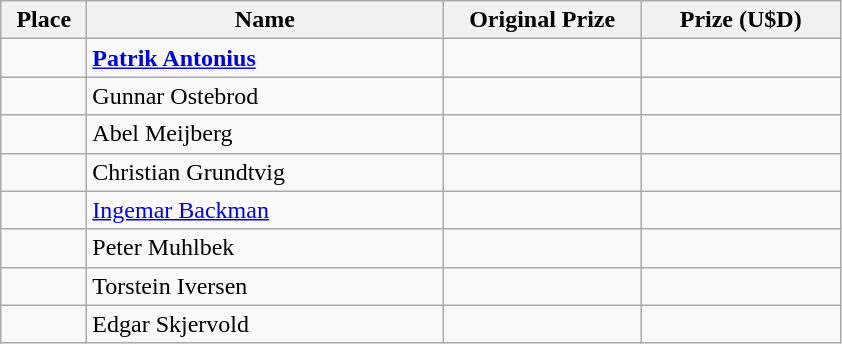<table class="wikitable">
<tr>
<th width="50">Place</th>
<th width="230">Name</th>
<th width="125">Original Prize</th>
<th width="125">Prize (U$D)</th>
</tr>
<tr>
<td></td>
<td> <strong><a href='#'>Patrik Antonius</a></strong></td>
<td></td>
<td></td>
</tr>
<tr>
<td></td>
<td> Gunnar Ostebrod</td>
<td></td>
<td></td>
</tr>
<tr>
<td></td>
<td> Abel Meijberg</td>
<td></td>
<td></td>
</tr>
<tr>
<td></td>
<td> Christian Grundtvig</td>
<td></td>
<td></td>
</tr>
<tr>
<td></td>
<td> <a href='#'>Ingemar Backman</a></td>
<td></td>
<td></td>
</tr>
<tr>
<td></td>
<td> Peter Muhlbek</td>
<td></td>
<td></td>
</tr>
<tr>
<td></td>
<td> Torstein Iversen</td>
<td></td>
<td></td>
</tr>
<tr>
<td></td>
<td> Edgar Skjervold</td>
<td></td>
<td></td>
</tr>
</table>
